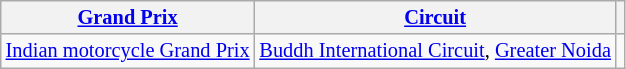<table class="sortable wikitable" style="font-size: 85%;">
<tr>
<th><a href='#'>Grand Prix</a></th>
<th><a href='#'>Circuit</a></th>
<th class="unsortable"></th>
</tr>
<tr>
<td nowrap> <a href='#'>Indian motorcycle Grand Prix</a></td>
<td nowrap><a href='#'>Buddh International Circuit</a>, <a href='#'>Greater Noida</a></td>
<td></td>
</tr>
</table>
